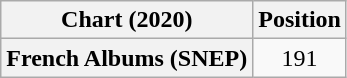<table class="wikitable plainrowheaders" style="text-align:center">
<tr>
<th scope="col">Chart (2020)</th>
<th scope="col">Position</th>
</tr>
<tr>
<th scope="row">French Albums (SNEP)</th>
<td>191</td>
</tr>
</table>
